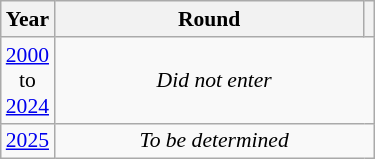<table class="wikitable" style="text-align: center; font-size:90%">
<tr>
<th>Year</th>
<th style="width:200px">Round</th>
<th></th>
</tr>
<tr>
<td><a href='#'>2000</a><br>to<br><a href='#'>2024</a></td>
<td colspan="2"><em>Did not enter</em></td>
</tr>
<tr>
<td><a href='#'>2025</a></td>
<td colspan="2"><em>To be determined</em></td>
</tr>
</table>
